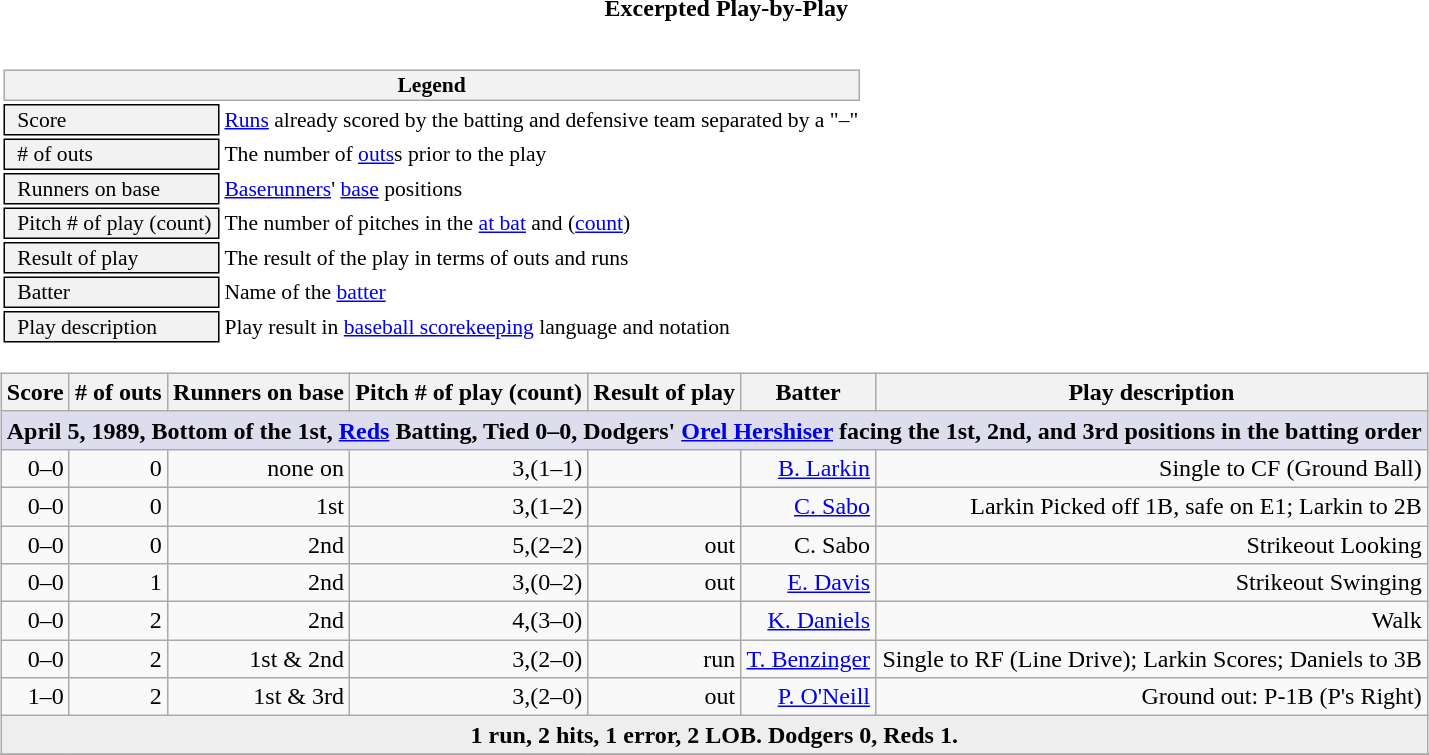<table class="collapsible collapsed" cellpadding="5px">
<tr>
<th colspan="2">Excerpted Play-by-Play</th>
</tr>
<tr>
<td><br><table class="toccolours" style="font-size: 90%; white-space: nowrap;">
<tr>
<th colspan="2" style="background-color: #F2F2F2; border: 1px solid #AAAAAA;">Legend</th>
</tr>
<tr>
<td style="background-color: #F2F2F2; border: 1px solid black;">  Score</td>
<td><a href='#'>Runs</a> already scored by the batting and defensive team separated by a "–"</td>
</tr>
<tr>
<td style="background-color: #F2F2F2; border: 1px solid black">  # of outs</td>
<td>The number of <a href='#'>outs</a>s prior to the play</td>
</tr>
<tr>
<td style="background-color: #F2F2F2; border: 1px solid black">  Runners on base</td>
<td><a href='#'>Baserunners</a>' <a href='#'>base</a> positions</td>
</tr>
<tr>
<td style="background-color: #F2F2F2; border: 1px solid black;">  Pitch # of play (count) </td>
<td>The number of pitches in the <a href='#'>at bat</a> and (<a href='#'>count</a>)</td>
</tr>
<tr>
<td style="background-color: #F2F2F2; border: 1px solid black;">  Result of play</td>
<td>The result of the play in terms of outs and runs</td>
</tr>
<tr>
<td style="background-color: #F2F2F2; border: 1px solid black">  Batter</td>
<td>Name of the <a href='#'>batter</a></td>
</tr>
<tr>
<td style="background-color: #F2F2F2; border: 1px solid black">  Play description</td>
<td>Play result in <a href='#'>baseball scorekeeping</a> language and notation</td>
</tr>
<tr>
</tr>
</table>
<table class="wikitable" style="text-align:right">
<tr>
<th>Score</th>
<th># of outs</th>
<th>Runners on base</th>
<th>Pitch # of play (count)</th>
<th>Result of play</th>
<th>Batter</th>
<th>Play description</th>
</tr>
<tr>
<th style="background:#ddddee;" colspan="8">April 5, 1989, Bottom of the 1st, <a href='#'>Reds</a> Batting, Tied 0–0, Dodgers' <a href='#'>Orel Hershiser</a> facing the 1st, 2nd, and 3rd positions in the batting order</th>
</tr>
<tr>
<td>0–0</td>
<td>0</td>
<td>none on</td>
<td>3,(1–1)</td>
<td></td>
<td><a href='#'>B. Larkin</a></td>
<td>Single to CF (Ground Ball)</td>
</tr>
<tr>
<td>0–0</td>
<td>0</td>
<td>1st</td>
<td>3,(1–2)</td>
<td></td>
<td><a href='#'>C. Sabo</a></td>
<td>Larkin Picked off 1B, safe on E1; Larkin to 2B</td>
</tr>
<tr>
<td>0–0</td>
<td>0</td>
<td>2nd</td>
<td>5,(2–2)</td>
<td>out</td>
<td>C. Sabo</td>
<td>Strikeout Looking</td>
</tr>
<tr>
<td>0–0</td>
<td>1</td>
<td>2nd</td>
<td>3,(0–2)</td>
<td>out</td>
<td><a href='#'>E. Davis</a></td>
<td>Strikeout Swinging</td>
</tr>
<tr>
<td>0–0</td>
<td>2</td>
<td>2nd</td>
<td>4,(3–0)</td>
<td></td>
<td><a href='#'>K. Daniels</a></td>
<td>Walk</td>
</tr>
<tr>
<td>0–0</td>
<td>2</td>
<td>1st & 2nd</td>
<td>3,(2–0)</td>
<td>run</td>
<td><a href='#'>T. Benzinger</a></td>
<td>Single to RF (Line Drive); Larkin Scores; Daniels to 3B</td>
</tr>
<tr>
<td>1–0</td>
<td>2</td>
<td>1st & 3rd</td>
<td>3,(2–0)</td>
<td>out</td>
<td><a href='#'>P. O'Neill</a></td>
<td>Ground out: P-1B (P's Right)</td>
</tr>
<tr>
<th style="background:#eeeeee;" colspan="8">1 run, 2 hits, 1 error, 2 LOB. Dodgers 0, Reds 1.</th>
</tr>
<tr>
</tr>
</table>
</td>
</tr>
</table>
